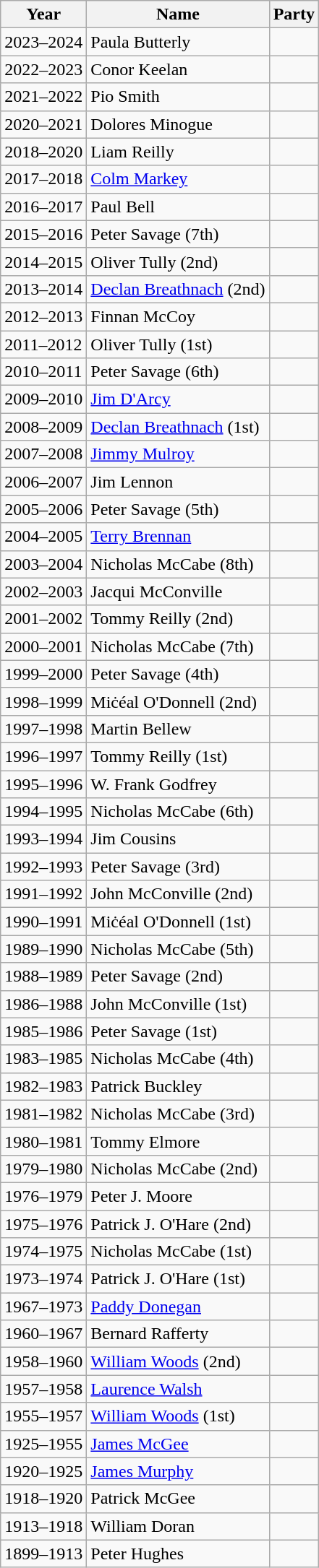<table class="wikitable mw-collapsible mw-collapsed">
<tr>
<th>Year</th>
<th>Name</th>
<th colspan=2>Party</th>
</tr>
<tr>
<td>2023–2024</td>
<td>Paula Butterly</td>
<td></td>
</tr>
<tr>
<td>2022–2023</td>
<td>Conor Keelan</td>
<td></td>
</tr>
<tr>
<td>2021–2022</td>
<td>Pio Smith</td>
<td></td>
</tr>
<tr>
<td>2020–2021</td>
<td>Dolores Minogue</td>
<td></td>
</tr>
<tr>
<td>2018–2020</td>
<td>Liam Reilly</td>
<td></td>
</tr>
<tr>
<td>2017–2018</td>
<td><a href='#'>Colm Markey</a></td>
<td></td>
</tr>
<tr>
<td>2016–2017</td>
<td>Paul Bell</td>
<td></td>
</tr>
<tr>
<td>2015–2016</td>
<td>Peter Savage (7th)</td>
<td></td>
</tr>
<tr>
<td>2014–2015</td>
<td>Oliver Tully (2nd)</td>
<td></td>
</tr>
<tr>
<td>2013–2014</td>
<td><a href='#'>Declan Breathnach</a> (2nd)</td>
<td></td>
</tr>
<tr>
<td>2012–2013</td>
<td>Finnan McCoy</td>
<td></td>
</tr>
<tr>
<td>2011–2012</td>
<td>Oliver Tully (1st)</td>
<td></td>
</tr>
<tr>
<td>2010–2011</td>
<td>Peter Savage (6th)</td>
<td></td>
</tr>
<tr>
<td>2009–2010</td>
<td><a href='#'>Jim D'Arcy</a></td>
<td></td>
</tr>
<tr>
<td>2008–2009</td>
<td><a href='#'>Declan Breathnach</a> (1st)</td>
<td></td>
</tr>
<tr>
<td>2007–2008</td>
<td><a href='#'>Jimmy Mulroy</a></td>
<td></td>
</tr>
<tr>
<td>2006–2007</td>
<td>Jim Lennon</td>
<td></td>
</tr>
<tr>
<td>2005–2006</td>
<td>Peter Savage (5th)</td>
<td></td>
</tr>
<tr>
<td>2004–2005</td>
<td><a href='#'>Terry Brennan</a></td>
<td></td>
</tr>
<tr>
<td>2003–2004</td>
<td>Nicholas McCabe (8th)</td>
<td></td>
</tr>
<tr>
<td>2002–2003</td>
<td>Jacqui McConville</td>
<td></td>
</tr>
<tr>
<td>2001–2002</td>
<td>Tommy Reilly (2nd)</td>
<td></td>
</tr>
<tr>
<td>2000–2001</td>
<td>Nicholas McCabe (7th)</td>
<td></td>
</tr>
<tr>
<td>1999–2000</td>
<td>Peter Savage (4th)</td>
<td></td>
</tr>
<tr>
<td>1998–1999</td>
<td>Miċéal O'Donnell (2nd)</td>
<td></td>
</tr>
<tr>
<td>1997–1998</td>
<td>Martin Bellew</td>
<td></td>
</tr>
<tr>
<td>1996–1997</td>
<td>Tommy Reilly (1st)</td>
<td></td>
</tr>
<tr>
<td>1995–1996</td>
<td>W. Frank Godfrey</td>
<td></td>
</tr>
<tr>
<td>1994–1995</td>
<td>Nicholas McCabe (6th)</td>
<td></td>
</tr>
<tr>
<td>1993–1994</td>
<td>Jim Cousins</td>
<td></td>
</tr>
<tr>
<td>1992–1993</td>
<td>Peter Savage (3rd)</td>
<td></td>
</tr>
<tr>
<td>1991–1992</td>
<td>John McConville (2nd)</td>
<td></td>
</tr>
<tr>
<td>1990–1991</td>
<td>Miċéal O'Donnell (1st)</td>
<td></td>
</tr>
<tr>
<td>1989–1990</td>
<td>Nicholas McCabe (5th)</td>
<td></td>
</tr>
<tr>
<td>1988–1989</td>
<td>Peter Savage (2nd)</td>
<td></td>
</tr>
<tr>
<td>1986–1988</td>
<td>John McConville (1st)</td>
<td></td>
</tr>
<tr>
<td>1985–1986</td>
<td>Peter Savage (1st)</td>
<td></td>
</tr>
<tr>
<td>1983–1985</td>
<td>Nicholas McCabe (4th)</td>
<td></td>
</tr>
<tr>
<td>1982–1983</td>
<td>Patrick Buckley</td>
<td></td>
</tr>
<tr>
<td>1981–1982</td>
<td>Nicholas McCabe (3rd)</td>
<td></td>
</tr>
<tr>
<td>1980–1981</td>
<td>Tommy Elmore</td>
<td></td>
</tr>
<tr>
<td>1979–1980</td>
<td>Nicholas McCabe (2nd)</td>
<td></td>
</tr>
<tr>
<td>1976–1979</td>
<td>Peter J. Moore</td>
<td></td>
</tr>
<tr>
<td>1975–1976</td>
<td>Patrick J. O'Hare (2nd)</td>
<td></td>
</tr>
<tr>
<td>1974–1975</td>
<td>Nicholas McCabe (1st)</td>
<td></td>
</tr>
<tr>
<td>1973–1974</td>
<td>Patrick J. O'Hare (1st)</td>
<td></td>
</tr>
<tr>
<td>1967–1973</td>
<td><a href='#'>Paddy Donegan</a></td>
<td></td>
</tr>
<tr>
<td>1960–1967</td>
<td>Bernard Rafferty</td>
<td></td>
</tr>
<tr>
<td>1958–1960</td>
<td><a href='#'>William Woods</a> (2nd)</td>
<td></td>
</tr>
<tr>
<td>1957–1958</td>
<td><a href='#'>Laurence Walsh</a></td>
<td></td>
</tr>
<tr>
<td>1955–1957</td>
<td><a href='#'>William Woods</a> (1st)</td>
<td></td>
</tr>
<tr>
<td>1925–1955</td>
<td><a href='#'>James McGee</a></td>
<td></td>
</tr>
<tr>
<td>1920–1925</td>
<td><a href='#'>James Murphy</a></td>
<td></td>
</tr>
<tr>
<td>1918–1920</td>
<td>Patrick McGee</td>
<td></td>
</tr>
<tr>
<td>1913–1918</td>
<td>William Doran</td>
<td></td>
</tr>
<tr>
<td>1899–1913</td>
<td>Peter Hughes</td>
<td></td>
</tr>
</table>
